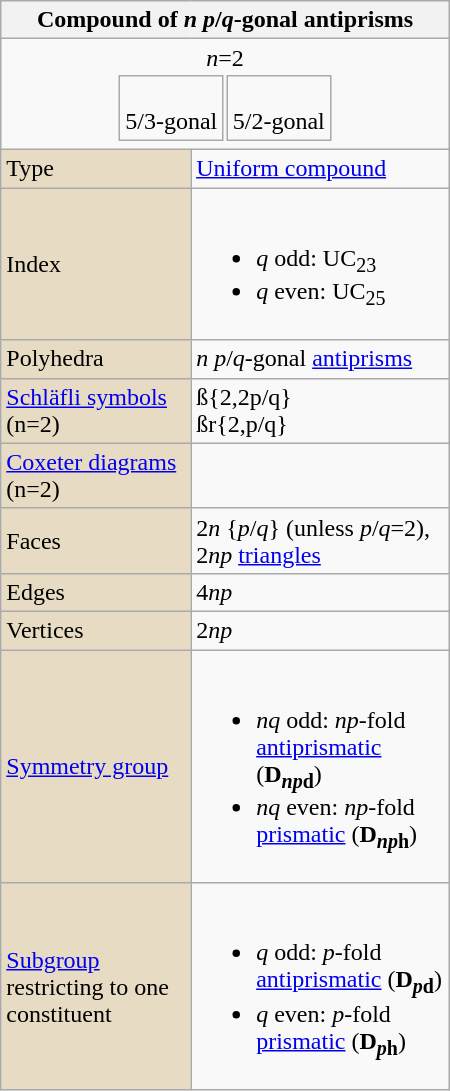<table class="wikitable" style="float:right; margin-left:8px; width:300px">
<tr>
<th bgcolor=#e7dcc3 colspan=2>Compound of <em>n</em> <em>p</em>/<em>q</em>-gonal antiprisms</th>
</tr>
<tr>
<td align=center colspan=2><em>n</em>=2<br><table>
<tr align=center>
<td><br>5/3-gonal</td>
<td><br>5/2-gonal</td>
</tr>
</table>
</td>
</tr>
<tr>
<td bgcolor=#e7dcc3>Type</td>
<td><a href='#'>Uniform compound</a></td>
</tr>
<tr>
<td bgcolor=#e7dcc3>Index</td>
<td><br><ul><li><em>q</em> odd: UC<sub>23</sub></li><li><em>q</em> even: UC<sub>25</sub></li></ul></td>
</tr>
<tr>
<td bgcolor=#e7dcc3>Polyhedra</td>
<td><em>n</em> <em>p</em>/<em>q</em>-gonal <a href='#'>antiprisms</a></td>
</tr>
<tr>
<td bgcolor=#e7dcc3><a href='#'>Schläfli symbols</a><br>(n=2)</td>
<td>ß{2,2p/q}<br>ßr{2,p/q}</td>
</tr>
<tr>
<td bgcolor=#e7dcc3><a href='#'>Coxeter diagrams</a><br>(n=2)</td>
<td><br></td>
</tr>
<tr>
<td bgcolor=#e7dcc3>Faces</td>
<td>2<em>n</em> {<em>p</em>/<em>q</em>} (unless <em>p</em>/<em>q</em>=2), 2<em>np</em> <a href='#'>triangles</a></td>
</tr>
<tr>
<td bgcolor=#e7dcc3>Edges</td>
<td>4<em>np</em></td>
</tr>
<tr>
<td bgcolor=#e7dcc3>Vertices</td>
<td>2<em>np</em></td>
</tr>
<tr>
<td bgcolor=#e7dcc3><a href='#'>Symmetry group</a></td>
<td><br><ul><li><em>nq</em> odd: <em>np</em>-fold <a href='#'>antiprismatic</a> (<strong>D<sub><em>np</em>d</sub></strong>)</li><li><em>nq</em> even: <em>np</em>-fold <a href='#'>prismatic</a> (<strong>D<sub><em>np</em>h</sub></strong>)</li></ul></td>
</tr>
<tr>
<td bgcolor=#e7dcc3><a href='#'>Subgroup</a> restricting to one constituent</td>
<td><br><ul><li><em>q</em> odd: <em>p</em>-fold <a href='#'>antiprismatic</a> (<strong>D<sub><em>p</em>d</sub></strong>)</li><li><em>q</em> even: <em>p</em>-fold <a href='#'>prismatic</a> (<strong>D<sub><em>p</em>h</sub></strong>)</li></ul></td>
</tr>
</table>
